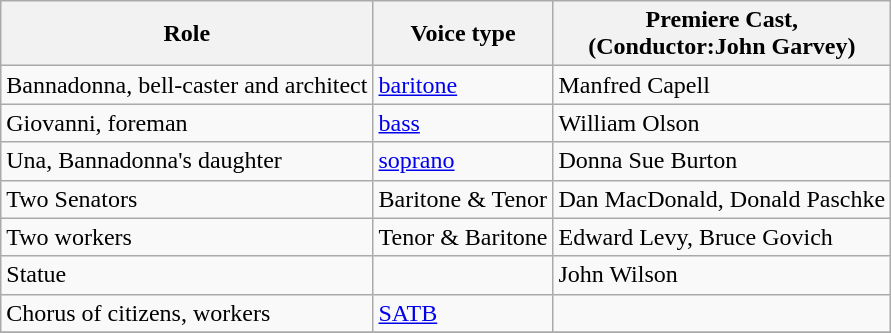<table class="wikitable">
<tr>
<th>Role </th>
<th>Voice type</th>
<th>Premiere Cast, <br>(Conductor:John Garvey)</th>
</tr>
<tr>
<td>Bannadonna, bell-caster and architect</td>
<td><a href='#'>baritone</a></td>
<td>Manfred Capell</td>
</tr>
<tr>
<td>Giovanni, foreman</td>
<td><a href='#'>bass</a></td>
<td>William Olson</td>
</tr>
<tr>
<td>Una, Bannadonna's daughter</td>
<td><a href='#'>soprano</a></td>
<td>Donna Sue Burton</td>
</tr>
<tr>
<td>Two Senators</td>
<td>Baritone & Tenor</td>
<td>Dan MacDonald,  Donald Paschke</td>
</tr>
<tr>
<td>Two workers</td>
<td>Tenor & Baritone</td>
<td>Edward Levy, Bruce Govich</td>
</tr>
<tr>
<td>Statue</td>
<td></td>
<td>John Wilson</td>
</tr>
<tr>
<td>Chorus of citizens, workers</td>
<td><a href='#'>SATB</a></td>
<td></td>
</tr>
<tr>
</tr>
</table>
